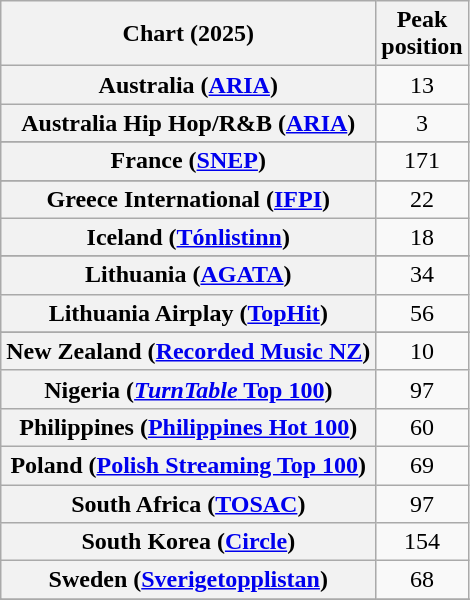<table class="wikitable sortable plainrowheaders" style="text-align:center">
<tr>
<th scope="col">Chart (2025)</th>
<th scope="col">Peak<br>position</th>
</tr>
<tr>
<th scope="row">Australia (<a href='#'>ARIA</a>)</th>
<td>13</td>
</tr>
<tr>
<th scope="row">Australia Hip Hop/R&B (<a href='#'>ARIA</a>)</th>
<td>3</td>
</tr>
<tr>
</tr>
<tr>
</tr>
<tr>
<th scope="row">France (<a href='#'>SNEP</a>)</th>
<td>171</td>
</tr>
<tr>
</tr>
<tr>
<th scope="row">Greece International (<a href='#'>IFPI</a>)</th>
<td>22</td>
</tr>
<tr>
<th scope="row">Iceland (<a href='#'>Tónlistinn</a>)</th>
<td>18</td>
</tr>
<tr>
</tr>
<tr>
<th scope="row">Lithuania (<a href='#'>AGATA</a>)</th>
<td>34</td>
</tr>
<tr>
<th scope="row">Lithuania Airplay (<a href='#'>TopHit</a>)</th>
<td>56</td>
</tr>
<tr>
</tr>
<tr>
<th scope="row">New Zealand (<a href='#'>Recorded Music NZ</a>)</th>
<td>10</td>
</tr>
<tr>
<th scope="row">Nigeria (<a href='#'><em>TurnTable</em> Top 100</a>)</th>
<td>97</td>
</tr>
<tr>
<th scope="row">Philippines (<a href='#'>Philippines Hot 100</a>)</th>
<td>60</td>
</tr>
<tr>
<th scope="row">Poland (<a href='#'>Polish Streaming Top 100</a>)</th>
<td>69</td>
</tr>
<tr>
<th scope="row">South Africa (<a href='#'>TOSAC</a>)</th>
<td>97</td>
</tr>
<tr>
<th scope="row">South Korea (<a href='#'>Circle</a>)</th>
<td>154</td>
</tr>
<tr>
<th scope="row">Sweden (<a href='#'>Sverigetopplistan</a>)</th>
<td>68</td>
</tr>
<tr>
</tr>
<tr>
</tr>
<tr>
</tr>
<tr>
</tr>
<tr>
</tr>
<tr>
</tr>
<tr>
</tr>
</table>
